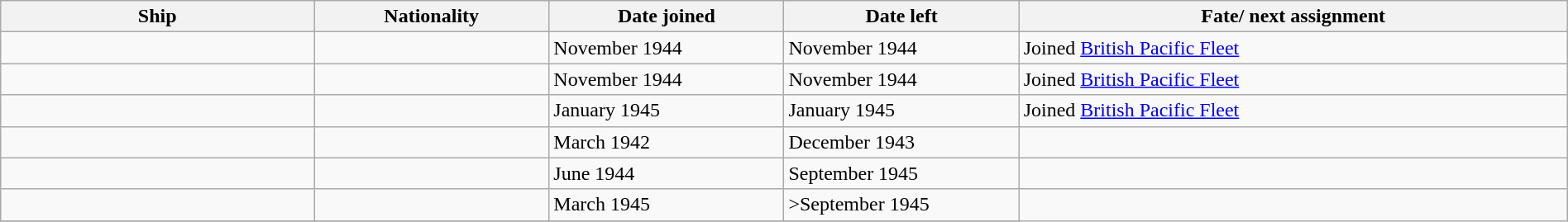<table class="wikitable" width="100%">
<tr>
<th width="20%">Ship</th>
<th width="15%">Nationality</th>
<th width="15%">Date joined</th>
<th width="15%">Date left</th>
<th width="35%">Fate/ next assignment</th>
</tr>
<tr>
<td></td>
<td></td>
<td>November 1944</td>
<td>November 1944</td>
<td>Joined <a href='#'>British Pacific Fleet</a></td>
</tr>
<tr>
<td></td>
<td></td>
<td>November 1944</td>
<td>November 1944</td>
<td>Joined <a href='#'>British Pacific Fleet</a></td>
</tr>
<tr>
<td></td>
<td></td>
<td>January 1945</td>
<td>January 1945</td>
<td>Joined <a href='#'>British Pacific Fleet</a></td>
</tr>
<tr>
<td></td>
<td></td>
<td>March 1942</td>
<td>December 1943</td>
<td></td>
</tr>
<tr>
<td></td>
<td></td>
<td>June 1944</td>
<td>September 1945</td>
<td></td>
</tr>
<tr>
<td></td>
<td></td>
<td>March 1945</td>
<td>>September 1945</td>
</tr>
<tr>
</tr>
</table>
